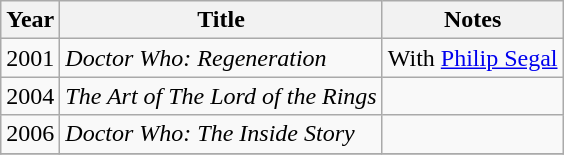<table class="wikitable sortable">
<tr>
<th>Year</th>
<th>Title</th>
<th>Notes</th>
</tr>
<tr>
<td>2001</td>
<td><em>Doctor Who: Regeneration</em></td>
<td>With <a href='#'>Philip Segal</a></td>
</tr>
<tr>
<td>2004</td>
<td><em>The Art of The Lord of the Rings</em></td>
<td></td>
</tr>
<tr>
<td>2006</td>
<td><em>Doctor Who: The Inside Story</em></td>
<td></td>
</tr>
<tr>
</tr>
</table>
